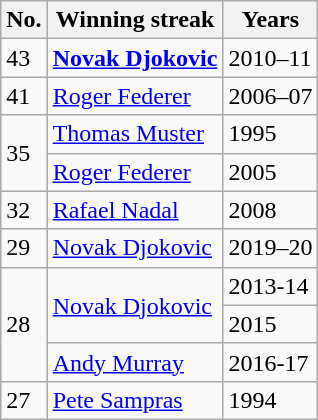<table class="wikitable" style="display:inline-table;">
<tr>
<th>No.</th>
<th>Winning streak</th>
<th>Years</th>
</tr>
<tr>
<td>43</td>
<td> <strong><a href='#'>Novak Djokovic</a></strong></td>
<td>2010–11</td>
</tr>
<tr>
<td>41</td>
<td> <a href='#'>Roger Federer</a></td>
<td>2006–07</td>
</tr>
<tr>
<td rowspan=2>35</td>
<td> <a href='#'>Thomas Muster</a></td>
<td>1995</td>
</tr>
<tr>
<td> <a href='#'>Roger Federer</a></td>
<td>2005</td>
</tr>
<tr>
<td>32</td>
<td> <a href='#'>Rafael Nadal</a></td>
<td>2008</td>
</tr>
<tr>
<td>29</td>
<td> <a href='#'>Novak Djokovic</a></td>
<td>2019–20</td>
</tr>
<tr>
<td rowspan=3>28</td>
<td rowspan=2> <a href='#'>Novak Djokovic</a></td>
<td>2013-14</td>
</tr>
<tr>
<td>2015</td>
</tr>
<tr>
<td> <a href='#'>Andy Murray</a></td>
<td>2016-17</td>
</tr>
<tr>
<td>27</td>
<td> <a href='#'>Pete Sampras</a></td>
<td>1994</td>
</tr>
</table>
